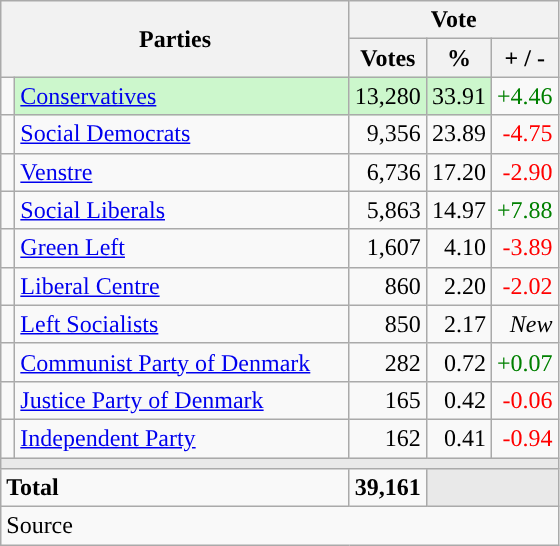<table class="wikitable" style="text-align:right;">
<tr>
<th style="text-align:centre;" rowspan="2" colspan="2" width="225">Parties</th>
<th colspan="3">Vote</th>
</tr>
<tr>
<th width="15">Votes</th>
<th width="15">%</th>
<th width="15">+ / -</th>
</tr>
<tr>
<td width="2" style="color:inherit;background:"></td>
<td bgcolor=#ccf7cc  align="left"><a href='#'>Conservatives</a></td>
<td bgcolor=#ccf7cc>13,280</td>
<td bgcolor=#ccf7cc>33.91</td>
<td style=color:green;>+4.46</td>
</tr>
<tr>
<td width="2" style="color:inherit;background:"></td>
<td align="left"><a href='#'>Social Democrats</a></td>
<td>9,356</td>
<td>23.89</td>
<td style=color:red;>-4.75</td>
</tr>
<tr>
<td width="2" style="color:inherit;background:"></td>
<td align="left"><a href='#'>Venstre</a></td>
<td>6,736</td>
<td>17.20</td>
<td style=color:red;>-2.90</td>
</tr>
<tr>
<td width="2" style="color:inherit;background:"></td>
<td align="left"><a href='#'>Social Liberals</a></td>
<td>5,863</td>
<td>14.97</td>
<td style=color:green;>+7.88</td>
</tr>
<tr>
<td width="2" style="color:inherit;background:"></td>
<td align="left"><a href='#'>Green Left</a></td>
<td>1,607</td>
<td>4.10</td>
<td style=color:red;>-3.89</td>
</tr>
<tr>
<td width="2" style="color:inherit;background:"></td>
<td align="left"><a href='#'>Liberal Centre</a></td>
<td>860</td>
<td>2.20</td>
<td style=color:red;>-2.02</td>
</tr>
<tr>
<td width="2" style="color:inherit;background:"></td>
<td align="left"><a href='#'>Left Socialists</a></td>
<td>850</td>
<td>2.17</td>
<td><em>New</em></td>
</tr>
<tr>
<td width="2" style="color:inherit;background:"></td>
<td align="left"><a href='#'>Communist Party of Denmark</a></td>
<td>282</td>
<td>0.72</td>
<td style=color:green;>+0.07</td>
</tr>
<tr>
<td width="2" style="color:inherit;background:"></td>
<td align="left"><a href='#'>Justice Party of Denmark</a></td>
<td>165</td>
<td>0.42</td>
<td style=color:red;>-0.06</td>
</tr>
<tr>
<td width="2" style="color:inherit;background:"></td>
<td align="left"><a href='#'>Independent Party</a></td>
<td>162</td>
<td>0.41</td>
<td style=color:red;>-0.94</td>
</tr>
<tr>
<td colspan="7" bgcolor="#E9E9E9"></td>
</tr>
<tr>
<td align="left" colspan="2"><strong>Total</strong></td>
<td><strong>39,161</strong></td>
<td bgcolor="#E9E9E9" colspan="2"></td>
</tr>
<tr>
<td align="left" colspan="6">Source</td>
</tr>
</table>
